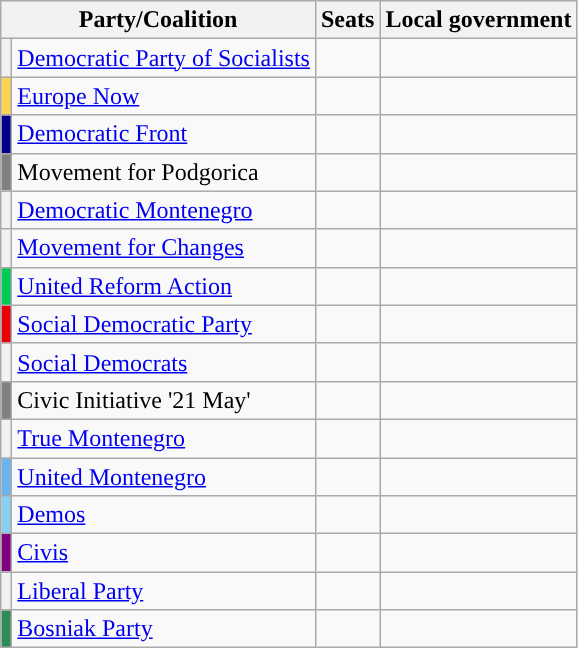<table class="wikitable" style="text-align:left;">
<tr>
<th colspan=2>Party/Coalition</th>
<th>Seats</th>
<th>Local government</th>
</tr>
<tr>
<th style="background-color: "></th>
<td><a href='#'>Democratic Party of Socialists</a></td>
<td></td>
<td></td>
</tr>
<tr>
<th style="background-color: #FBD455"></th>
<td><a href='#'>Europe Now</a></td>
<td></td>
<td></td>
</tr>
<tr>
<th style="background-color: darkblue"></th>
<td><a href='#'>Democratic Front</a></td>
<td></td>
<td></td>
</tr>
<tr>
<th style="background-color: gray"></th>
<td>Movement for Podgorica</td>
<td></td>
<td></td>
</tr>
<tr>
<th style="background-color: "></th>
<td><a href='#'>Democratic Montenegro</a></td>
<td></td>
<td></td>
</tr>
<tr>
<th style="background-color: "></th>
<td><a href='#'>Movement for Changes</a></td>
<td></td>
<td></td>
</tr>
<tr>
<th style="background-color: #00cc55"></th>
<td><a href='#'>United Reform Action</a></td>
<td></td>
<td></td>
</tr>
<tr>
<th style="background-color: #E90007"></th>
<td><a href='#'>Social Democratic Party</a></td>
<td></td>
<td></td>
</tr>
<tr>
<th style="background-color: "></th>
<td><a href='#'>Social Democrats</a></td>
<td></td>
<td></td>
</tr>
<tr>
<th style="background-color: gray"></th>
<td>Civic Initiative '21 May'</td>
<td></td>
<td></td>
</tr>
<tr>
<th style="background-color: "></th>
<td><a href='#'>True Montenegro</a></td>
<td></td>
<td></td>
</tr>
<tr>
<th style="background-color: #6CB4EE"></th>
<td><a href='#'>United Montenegro</a></td>
<td></td>
<td></td>
</tr>
<tr>
<th style="background-color: #89CFF0"></th>
<td><a href='#'>Demos</a></td>
<td></td>
<td></td>
</tr>
<tr>
<th style="background-color: #800080"></th>
<td><a href='#'>Civis</a></td>
<td></td>
<td></td>
</tr>
<tr>
<th style="background-color: "></th>
<td><a href='#'>Liberal Party</a></td>
<td></td>
<td></td>
</tr>
<tr>
<th style="background-color: #2E8B57"></th>
<td><a href='#'>Bosniak Party</a></td>
<td></td>
<td></td>
</tr>
</table>
